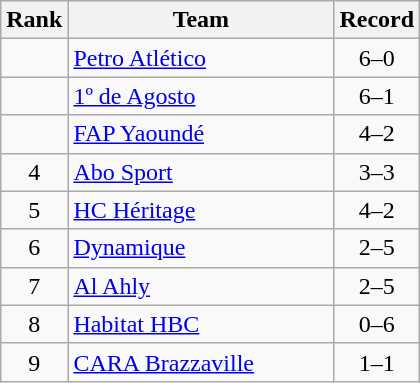<table class=wikitable style="text-align:center;">
<tr>
<th>Rank</th>
<th width=170>Team</th>
<th>Record</th>
</tr>
<tr>
<td></td>
<td align=left> <a href='#'>Petro Atlético</a></td>
<td>6–0</td>
</tr>
<tr>
<td></td>
<td align=left> <a href='#'>1º de Agosto</a></td>
<td>6–1</td>
</tr>
<tr>
<td></td>
<td align=left> <a href='#'>FAP Yaoundé</a></td>
<td>4–2</td>
</tr>
<tr>
<td>4</td>
<td align=left> <a href='#'>Abo Sport</a></td>
<td>3–3</td>
</tr>
<tr>
<td>5</td>
<td align=left> <a href='#'>HC Héritage</a></td>
<td>4–2</td>
</tr>
<tr>
<td>6</td>
<td align=left> <a href='#'>Dynamique</a></td>
<td>2–5</td>
</tr>
<tr>
<td>7</td>
<td align=left> <a href='#'>Al Ahly</a></td>
<td>2–5</td>
</tr>
<tr>
<td>8</td>
<td align=left> <a href='#'>Habitat HBC</a></td>
<td>0–6</td>
</tr>
<tr>
<td>9</td>
<td align=left> <a href='#'>CARA Brazzaville</a></td>
<td>1–1</td>
</tr>
</table>
